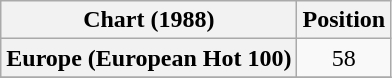<table class="wikitable sortable plainrowheaders">
<tr>
<th>Chart (1988)</th>
<th>Position</th>
</tr>
<tr>
<th scope="row">Europe (European Hot 100)</th>
<td align="center">58</td>
</tr>
<tr>
</tr>
</table>
